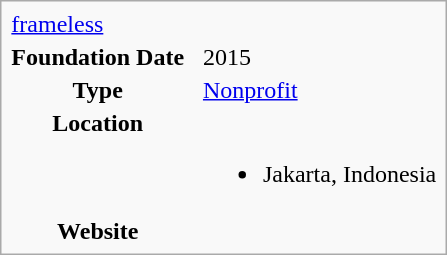<table class="infobox vcard">
<tr>
<td colspan="2" class="infobox-image"><a href='#'>frameless</a></td>
</tr>
<tr>
<th class="infobox-label" scope="row" style="padding-right:0.6em;">Foundation Date</th>
<td class="infobox-data note">2015</td>
</tr>
<tr>
<th class="infobox-label" scope="row" style="padding-right:0.6em;">Type</th>
<td class="infobox-data"><a href='#'>Nonprofit</a></td>
</tr>
<tr>
<th class="infobox-label" scope="row" style="padding-right:0.6em;">Location</th>
<td class="infobox-data label"><templatestyles src="Plainlist/styles.css"></templatestyles><div><br><ul><li>Jakarta, Indonesia</li></ul></div></td>
</tr>
<tr>
<th class="infobox-label" scope="row" style="padding-right:0.6em;">Website</th>
<td class="infobox-data"><span></span></td>
</tr>
</table>
